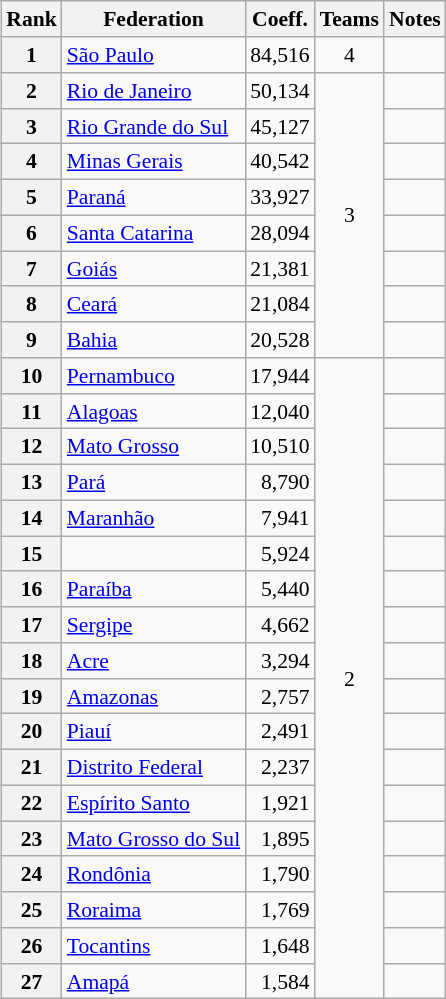<table>
<tr valign=top style="font-size:90%">
<td><br><table class="wikitable">
<tr>
<th>Rank</th>
<th>Federation</th>
<th>Coeff.</th>
<th>Teams</th>
<th>Notes</th>
</tr>
<tr>
<th>1</th>
<td> <a href='#'>São Paulo</a></td>
<td align=right>84,516</td>
<td align=center>4</td>
<td></td>
</tr>
<tr>
<th>2</th>
<td> <a href='#'>Rio de Janeiro</a></td>
<td align=right>50,134</td>
<td align=center rowspan=8>3</td>
<td></td>
</tr>
<tr>
<th>3</th>
<td> <a href='#'>Rio Grande do Sul</a></td>
<td align=right>45,127</td>
<td></td>
</tr>
<tr>
<th>4</th>
<td> <a href='#'>Minas Gerais</a></td>
<td align=right>40,542</td>
<td></td>
</tr>
<tr>
<th>5</th>
<td> <a href='#'>Paraná</a></td>
<td align=right>33,927</td>
<td></td>
</tr>
<tr>
<th>6</th>
<td> <a href='#'>Santa Catarina</a></td>
<td align=right>28,094</td>
<td></td>
</tr>
<tr>
<th>7</th>
<td> <a href='#'>Goiás</a></td>
<td align=right>21,381</td>
<td></td>
</tr>
<tr>
<th>8</th>
<td> <a href='#'>Ceará</a></td>
<td align=right>21,084</td>
<td></td>
</tr>
<tr>
<th>9</th>
<td> <a href='#'>Bahia</a></td>
<td align=right>20,528</td>
<td></td>
</tr>
<tr>
<th>10</th>
<td> <a href='#'>Pernambuco</a></td>
<td align=right>17,944</td>
<td align=center rowspan=18>2</td>
<td></td>
</tr>
<tr>
<th>11</th>
<td> <a href='#'>Alagoas</a></td>
<td align=right>12,040</td>
<td></td>
</tr>
<tr>
<th>12</th>
<td> <a href='#'>Mato Grosso</a></td>
<td align=right>10,510</td>
<td></td>
</tr>
<tr>
<th>13</th>
<td> <a href='#'>Pará</a></td>
<td align=right>8,790</td>
<td></td>
</tr>
<tr>
<th>14</th>
<td> <a href='#'>Maranhão</a></td>
<td align=right>7,941</td>
<td></td>
</tr>
<tr>
<th>15</th>
<td></td>
<td align=right>5,924</td>
<td></td>
</tr>
<tr>
<th>16</th>
<td> <a href='#'>Paraíba</a></td>
<td align=right>5,440</td>
<td></td>
</tr>
<tr>
<th>17</th>
<td> <a href='#'>Sergipe</a></td>
<td align=right>4,662</td>
<td></td>
</tr>
<tr>
<th>18</th>
<td> <a href='#'>Acre</a></td>
<td align=right>3,294</td>
<td></td>
</tr>
<tr>
<th>19</th>
<td> <a href='#'>Amazonas</a></td>
<td align=right>2,757</td>
<td></td>
</tr>
<tr>
<th>20</th>
<td> <a href='#'>Piauí</a></td>
<td align=right>2,491</td>
<td></td>
</tr>
<tr>
<th>21</th>
<td> <a href='#'>Distrito Federal</a></td>
<td align=right>2,237</td>
<td></td>
</tr>
<tr>
<th>22</th>
<td> <a href='#'>Espírito Santo</a></td>
<td align=right>1,921</td>
<td></td>
</tr>
<tr>
<th>23</th>
<td> <a href='#'>Mato Grosso do Sul</a></td>
<td align=right>1,895</td>
<td></td>
</tr>
<tr>
<th>24</th>
<td> <a href='#'>Rondônia</a></td>
<td align=right>1,790</td>
<td></td>
</tr>
<tr>
<th>25</th>
<td> <a href='#'>Roraima</a></td>
<td align=right>1,769</td>
<td></td>
</tr>
<tr>
<th>26</th>
<td> <a href='#'>Tocantins</a></td>
<td align=right>1,648</td>
<td></td>
</tr>
<tr>
<th>27</th>
<td> <a href='#'>Amapá</a></td>
<td align=right>1,584</td>
<td></td>
</tr>
</table>
</td>
</tr>
</table>
